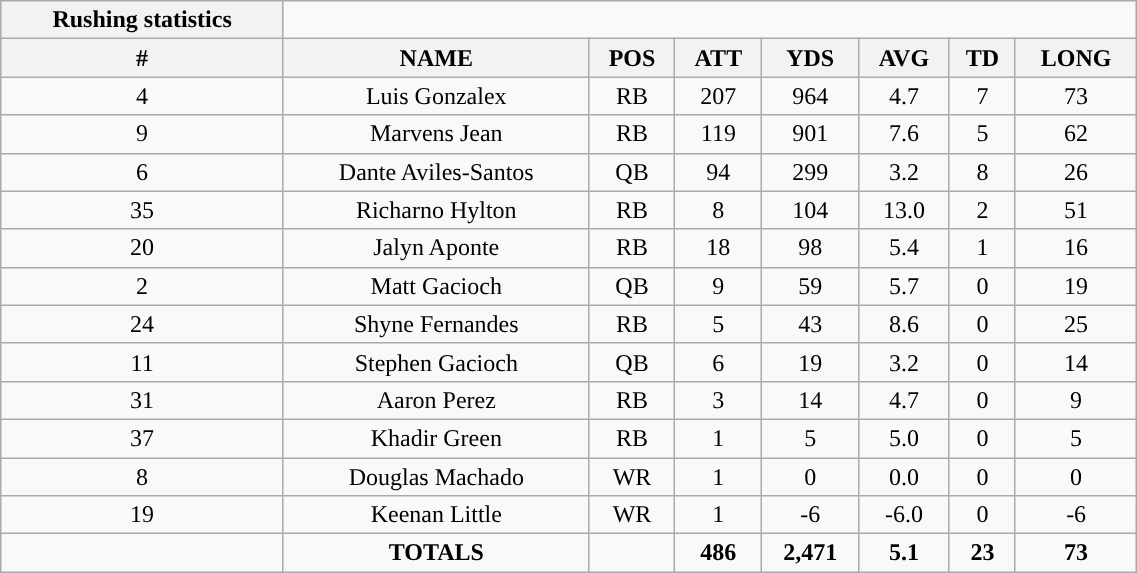<table style="width:60%; text-align:center;" class="wikitable collapsible collapsed">
<tr>
<th style="text-align:center; ">Rushing statistics</th>
</tr>
<tr>
<th>#</th>
<th>NAME</th>
<th>POS</th>
<th>ATT</th>
<th>YDS</th>
<th>AVG</th>
<th>TD</th>
<th>LONG</th>
</tr>
<tr>
<td>4</td>
<td>Luis Gonzalex</td>
<td>RB</td>
<td>207</td>
<td>964</td>
<td>4.7</td>
<td>7</td>
<td>73</td>
</tr>
<tr>
<td>9</td>
<td>Marvens Jean</td>
<td>RB</td>
<td>119</td>
<td>901</td>
<td>7.6</td>
<td>5</td>
<td>62</td>
</tr>
<tr>
<td>6</td>
<td>Dante Aviles-Santos</td>
<td>QB</td>
<td>94</td>
<td>299</td>
<td>3.2</td>
<td>8</td>
<td>26</td>
</tr>
<tr>
<td>35</td>
<td>Richarno Hylton</td>
<td>RB</td>
<td>8</td>
<td>104</td>
<td>13.0</td>
<td>2</td>
<td>51</td>
</tr>
<tr>
<td>20</td>
<td>Jalyn Aponte</td>
<td>RB</td>
<td>18</td>
<td>98</td>
<td>5.4</td>
<td>1</td>
<td>16</td>
</tr>
<tr>
<td>2</td>
<td>Matt Gacioch</td>
<td>QB</td>
<td>9</td>
<td>59</td>
<td>5.7</td>
<td>0</td>
<td>19</td>
</tr>
<tr>
<td>24</td>
<td>Shyne Fernandes</td>
<td>RB</td>
<td>5</td>
<td>43</td>
<td>8.6</td>
<td>0</td>
<td>25</td>
</tr>
<tr>
<td>11</td>
<td>Stephen Gacioch</td>
<td>QB</td>
<td>6</td>
<td>19</td>
<td>3.2</td>
<td>0</td>
<td>14</td>
</tr>
<tr>
<td>31</td>
<td>Aaron Perez</td>
<td>RB</td>
<td>3</td>
<td>14</td>
<td>4.7</td>
<td>0</td>
<td>9</td>
</tr>
<tr>
<td>37</td>
<td>Khadir Green</td>
<td>RB</td>
<td>1</td>
<td>5</td>
<td>5.0</td>
<td>0</td>
<td>5</td>
</tr>
<tr>
<td>8</td>
<td>Douglas Machado</td>
<td>WR</td>
<td>1</td>
<td>0</td>
<td>0.0</td>
<td>0</td>
<td>0</td>
</tr>
<tr>
<td>19</td>
<td>Keenan Little</td>
<td>WR</td>
<td>1</td>
<td>-6</td>
<td>-6.0</td>
<td>0</td>
<td>-6</td>
</tr>
<tr>
<td></td>
<td><strong>TOTALS</strong></td>
<td></td>
<td><strong>486</strong></td>
<td><strong>2,471</strong></td>
<td><strong>5.1</strong></td>
<td><strong>23</strong></td>
<td><strong>73</strong></td>
</tr>
</table>
